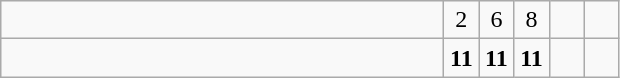<table class="wikitable">
<tr>
<td style="width:18em"></td>
<td align=center style="width:1em">2</td>
<td align=center style="width:1em">6</td>
<td align=center style="width:1em">8</td>
<td align=center style="width:1em"></td>
<td align=center style="width:1em"></td>
</tr>
<tr>
<td style="width:18em"><strong></strong></td>
<td align=center style="width:1em"><strong>11</strong></td>
<td align=center style="width:1em"><strong>11</strong></td>
<td align=center style="width:1em"><strong>11</strong></td>
<td align=center style="width:1em"></td>
<td align=center style="width:1em"></td>
</tr>
</table>
